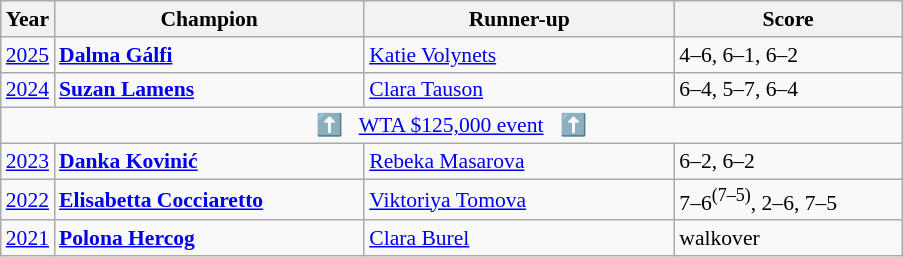<table class="wikitable" style="font-size:90%">
<tr>
<th>Year</th>
<th width="200">Champion</th>
<th width="200">Runner-up</th>
<th width="145">Score</th>
</tr>
<tr>
<td><a href='#'>2025</a></td>
<td> <strong><a href='#'>Dalma Gálfi</a></strong></td>
<td> <a href='#'>Katie Volynets</a></td>
<td>4–6, 6–1, 6–2</td>
</tr>
<tr>
<td><a href='#'>2024</a></td>
<td> <strong><a href='#'>Suzan Lamens</a></strong></td>
<td> <a href='#'>Clara Tauson</a></td>
<td>6–4, 5–7, 6–4</td>
</tr>
<tr>
<td colspan="4" align="center">⬆️   <a href='#'>WTA $125,000 event</a>   ⬆️</td>
</tr>
<tr>
<td><a href='#'>2023</a></td>
<td> <strong><a href='#'>Danka Kovinić</a></strong></td>
<td> <a href='#'>Rebeka Masarova</a></td>
<td>6–2, 6–2</td>
</tr>
<tr>
<td><a href='#'>2022</a></td>
<td> <strong><a href='#'>Elisabetta Cocciaretto</a></strong></td>
<td> <a href='#'>Viktoriya Tomova</a></td>
<td>7–6<sup>(7–5)</sup>, 2–6, 7–5</td>
</tr>
<tr>
<td><a href='#'>2021</a></td>
<td> <strong><a href='#'>Polona Hercog</a></strong></td>
<td> <a href='#'>Clara Burel</a></td>
<td>walkover</td>
</tr>
</table>
